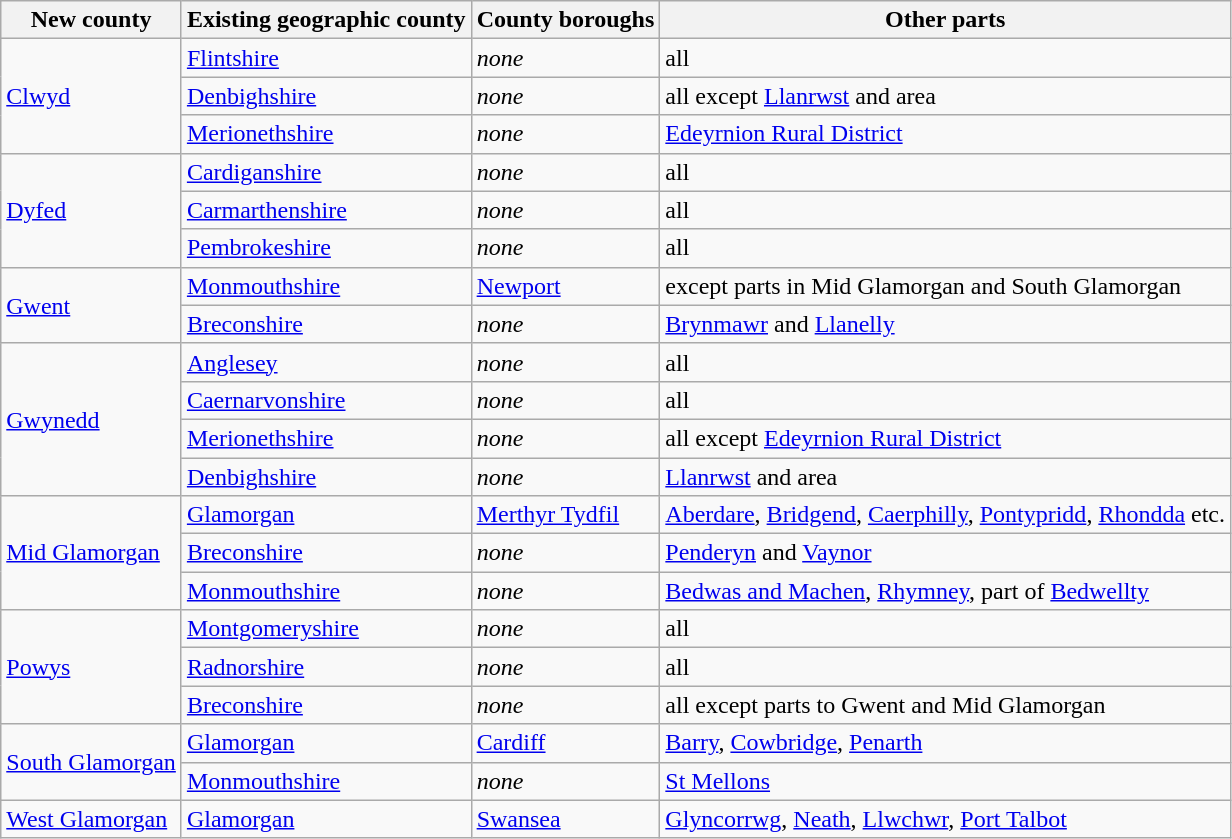<table class="wikitable">
<tr>
<th>New county</th>
<th>Existing geographic county</th>
<th>County boroughs</th>
<th>Other parts</th>
</tr>
<tr>
<td rowspan=3><a href='#'>Clwyd</a></td>
<td><a href='#'>Flintshire</a></td>
<td><em>none</em></td>
<td>all</td>
</tr>
<tr>
<td><a href='#'>Denbighshire</a></td>
<td><em>none</em></td>
<td>all except <a href='#'>Llanrwst</a> and area</td>
</tr>
<tr>
<td><a href='#'>Merionethshire</a></td>
<td><em>none</em></td>
<td><a href='#'>Edeyrnion Rural District</a></td>
</tr>
<tr>
<td rowspan=3><a href='#'>Dyfed</a></td>
<td><a href='#'>Cardiganshire</a></td>
<td><em>none</em></td>
<td>all</td>
</tr>
<tr>
<td><a href='#'>Carmarthenshire</a></td>
<td><em>none</em></td>
<td>all</td>
</tr>
<tr>
<td><a href='#'>Pembrokeshire</a></td>
<td><em>none</em></td>
<td>all</td>
</tr>
<tr>
<td rowspan=2><a href='#'>Gwent</a></td>
<td><a href='#'>Monmouthshire</a></td>
<td><a href='#'>Newport</a></td>
<td>except parts in Mid Glamorgan and South Glamorgan</td>
</tr>
<tr>
<td><a href='#'>Breconshire</a></td>
<td><em>none</em></td>
<td><a href='#'>Brynmawr</a> and <a href='#'>Llanelly</a></td>
</tr>
<tr>
<td rowspan=4><a href='#'>Gwynedd</a></td>
<td><a href='#'>Anglesey</a></td>
<td><em>none</em></td>
<td>all</td>
</tr>
<tr>
<td><a href='#'>Caernarvonshire</a></td>
<td><em>none</em></td>
<td>all</td>
</tr>
<tr>
<td><a href='#'>Merionethshire</a></td>
<td><em>none</em></td>
<td>all except <a href='#'>Edeyrnion Rural District</a></td>
</tr>
<tr>
<td><a href='#'>Denbighshire</a></td>
<td><em>none</em></td>
<td><a href='#'>Llanrwst</a> and area</td>
</tr>
<tr>
<td rowspan=3><a href='#'>Mid Glamorgan</a></td>
<td><a href='#'>Glamorgan</a></td>
<td><a href='#'>Merthyr Tydfil</a></td>
<td><a href='#'>Aberdare</a>, <a href='#'>Bridgend</a>, <a href='#'>Caerphilly</a>, <a href='#'>Pontypridd</a>, <a href='#'>Rhondda</a> etc.</td>
</tr>
<tr>
<td><a href='#'>Breconshire</a></td>
<td><em>none</em></td>
<td><a href='#'>Penderyn</a> and <a href='#'>Vaynor</a></td>
</tr>
<tr>
<td><a href='#'>Monmouthshire</a></td>
<td><em>none</em></td>
<td><a href='#'>Bedwas and Machen</a>, <a href='#'>Rhymney</a>, part of <a href='#'>Bedwellty</a></td>
</tr>
<tr>
<td rowspan=3><a href='#'>Powys</a></td>
<td><a href='#'>Montgomeryshire</a></td>
<td><em>none</em></td>
<td>all</td>
</tr>
<tr>
<td><a href='#'>Radnorshire</a></td>
<td><em>none</em></td>
<td>all</td>
</tr>
<tr>
<td><a href='#'>Breconshire</a></td>
<td><em>none</em></td>
<td>all except parts to Gwent and Mid Glamorgan</td>
</tr>
<tr>
<td rowspan=2><a href='#'>South Glamorgan</a></td>
<td><a href='#'>Glamorgan</a></td>
<td><a href='#'>Cardiff</a></td>
<td><a href='#'>Barry</a>, <a href='#'>Cowbridge</a>, <a href='#'>Penarth</a></td>
</tr>
<tr>
<td><a href='#'>Monmouthshire</a></td>
<td><em>none</em></td>
<td><a href='#'>St Mellons</a></td>
</tr>
<tr>
<td><a href='#'>West Glamorgan</a></td>
<td><a href='#'>Glamorgan</a></td>
<td><a href='#'>Swansea</a></td>
<td><a href='#'>Glyncorrwg</a>, <a href='#'>Neath</a>, <a href='#'>Llwchwr</a>, <a href='#'>Port Talbot</a></td>
</tr>
</table>
